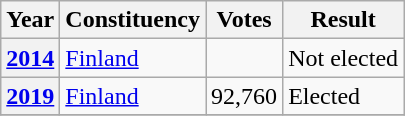<table class="wikitable">
<tr>
<th rowspan="1" style="text-align:left;">Year</th>
<th rowspan="1">Constituency</th>
<th rowspan="1">Votes</th>
<th rowspan="1">Result</th>
</tr>
<tr>
<th><a href='#'>2014</a></th>
<td><a href='#'>Finland</a></td>
<td align=right></td>
<td align=center>Not elected</td>
</tr>
<tr>
<th><a href='#'>2019</a></th>
<td><a href='#'>Finland</a></td>
<td>92,760</td>
<td>Elected</td>
</tr>
<tr>
</tr>
</table>
